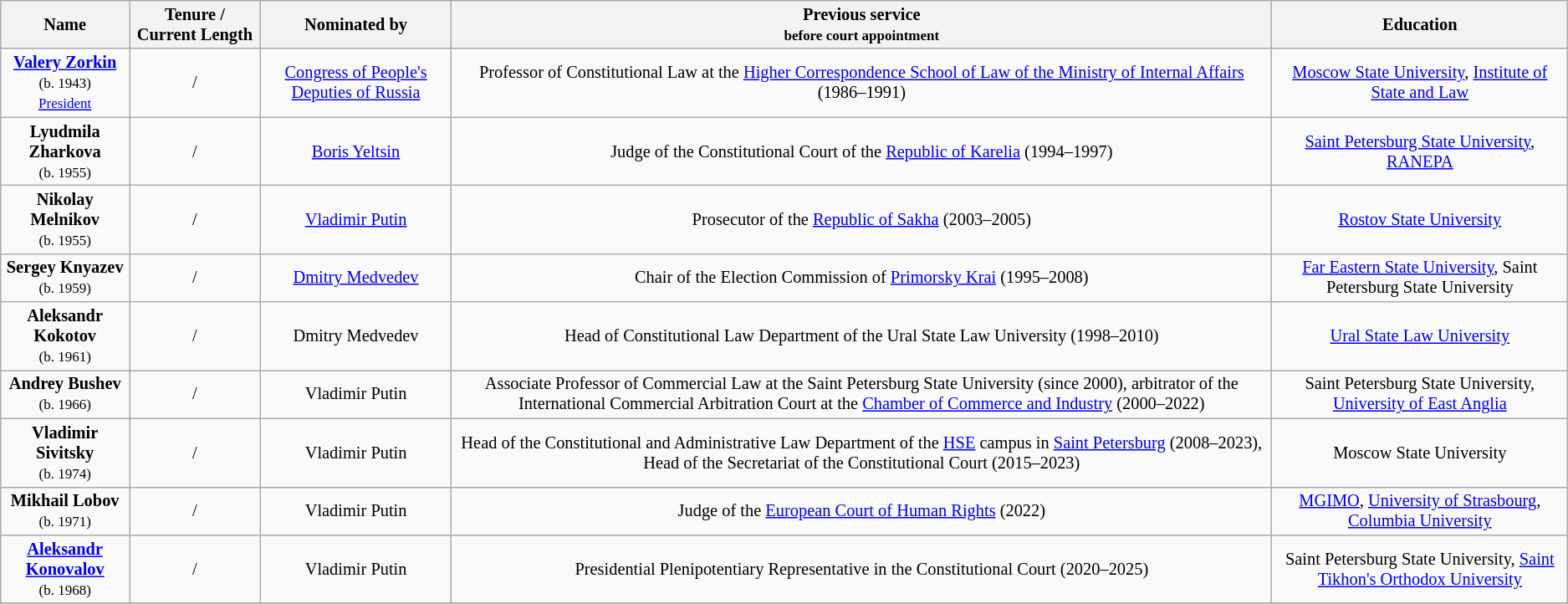<table class="wikitable sortable" style="font-size:85%; text-align:center">
<tr>
<th>Name</th>
<th>Tenure / Current Length</th>
<th>Nominated by</th>
<th>Previous service<br><small>before court appointment</small></th>
<th>Education</th>
</tr>
<tr>
<td><strong><a href='#'>Valery Zorkin</a></strong><br><small>(b. 1943)</small><br><small><a href='#'>President</a></small></td>
<td> / </td>
<td><a href='#'>Congress of People's Deputies of Russia</a></td>
<td>Professor of Constitutional Law at the <a href='#'>Higher Correspondence School of Law of the Ministry of Internal Affairs</a> (1986–1991)</td>
<td><a href='#'>Moscow State University</a>, <a href='#'>Institute of State and Law</a></td>
</tr>
<tr>
<td><strong>Lyudmila Zharkova</strong><br><small>(b. 1955)</small></td>
<td> / </td>
<td><a href='#'>Boris Yeltsin</a></td>
<td>Judge of the Constitutional Court of the <a href='#'>Republic of Karelia</a> (1994–1997)</td>
<td><a href='#'>Saint Petersburg State University</a>, <a href='#'>RANEPA</a></td>
</tr>
<tr>
<td><strong>Nikolay Melnikov</strong><br><small>(b. 1955)</small></td>
<td> / </td>
<td><a href='#'>Vladimir Putin</a></td>
<td>Prosecutor of the <a href='#'>Republic of Sakha</a> (2003–2005)</td>
<td><a href='#'>Rostov State University</a></td>
</tr>
<tr>
<td><strong>Sergey Knyazev</strong><br><small>(b. 1959)</small></td>
<td> / </td>
<td><a href='#'>Dmitry Medvedev</a></td>
<td>Chair of the Election Commission of <a href='#'>Primorsky Krai</a> (1995–2008)</td>
<td><a href='#'>Far Eastern State University</a>, Saint Petersburg State University</td>
</tr>
<tr>
<td><strong>Aleksandr Kokotov</strong><br><small>(b. 1961)</small></td>
<td> / </td>
<td>Dmitry Medvedev</td>
<td>Head of Constitutional Law Department of the Ural State Law University (1998–2010)</td>
<td><a href='#'>Ural State Law University</a></td>
</tr>
<tr>
<td><strong>Andrey Bushev</strong><br><small>(b. 1966)</small></td>
<td> / </td>
<td>Vladimir Putin</td>
<td>Associate Professor of Commercial Law at the Saint Petersburg State University (since 2000), arbitrator of the International Commercial Arbitration Court at the <a href='#'>Chamber of Commerce and Industry</a> (2000–2022)</td>
<td>Saint Petersburg State University, <a href='#'>University of East Anglia</a></td>
</tr>
<tr>
<td><strong>Vladimir Sivitsky</strong><br><small>(b. 1974)</small></td>
<td> / </td>
<td>Vladimir Putin</td>
<td>Head of the Constitutional and Administrative Law Department of the <a href='#'>HSE</a> campus in <a href='#'>Saint Petersburg</a> (2008–2023), Head of the Secretariat of the Constitutional Court (2015–2023)</td>
<td>Moscow State University</td>
</tr>
<tr>
<td><strong>Mikhail Lobov</strong><br><small>(b. 1971)</small></td>
<td> / </td>
<td>Vladimir Putin</td>
<td>Judge of the <a href='#'>European Court of Human Rights</a> (2022)</td>
<td><a href='#'>MGIMO</a>, <a href='#'>University of Strasbourg</a>, <a href='#'>Columbia University</a></td>
</tr>
<tr>
<td><strong><a href='#'>Aleksandr Konovalov</a></strong><br><small>(b. 1968)</small></td>
<td> / </td>
<td>Vladimir Putin</td>
<td>Presidential Plenipotentiary Representative in the Constitutional Court (2020–2025)</td>
<td>Saint Petersburg State University, <a href='#'>Saint Tikhon's Orthodox University</a></td>
</tr>
<tr>
</tr>
</table>
